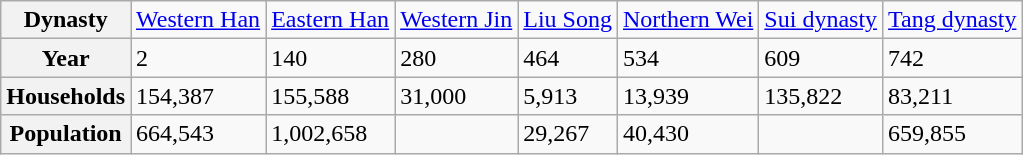<table class="wikitable">
<tr>
<th>Dynasty</th>
<td><a href='#'>Western Han</a></td>
<td><a href='#'>Eastern Han</a></td>
<td><a href='#'>Western Jin</a></td>
<td><a href='#'>Liu Song</a></td>
<td><a href='#'>Northern Wei</a></td>
<td><a href='#'>Sui dynasty</a></td>
<td><a href='#'>Tang dynasty</a></td>
</tr>
<tr>
<th>Year</th>
<td>2</td>
<td>140</td>
<td>280</td>
<td>464</td>
<td>534</td>
<td>609</td>
<td>742</td>
</tr>
<tr>
<th>Households</th>
<td>154,387</td>
<td>155,588</td>
<td>31,000</td>
<td>5,913</td>
<td>13,939</td>
<td>135,822</td>
<td>83,211</td>
</tr>
<tr>
<th>Population</th>
<td>664,543</td>
<td>1,002,658</td>
<td></td>
<td>29,267</td>
<td>40,430</td>
<td></td>
<td>659,855</td>
</tr>
</table>
